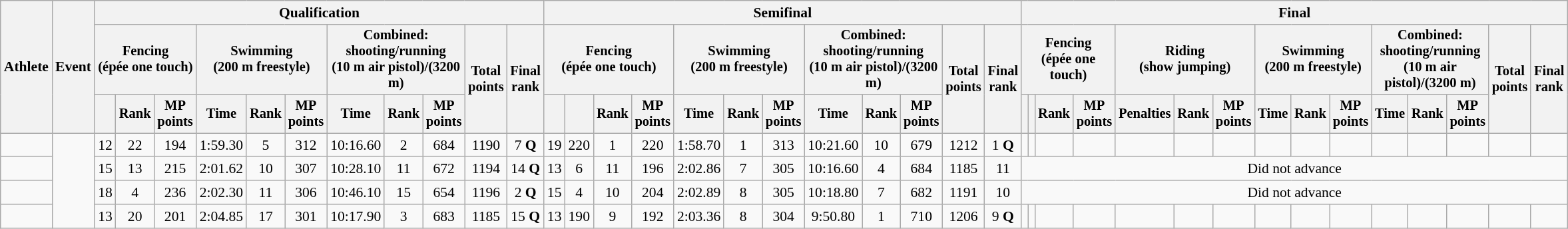<table class="wikitable" style="font-size:90%">
<tr>
<th rowspan="3">Athlete</th>
<th rowspan="3">Event</th>
<th colspan=11>Qualification</th>
<th colspan=12>Semifinal</th>
<th colspan=15>Final</th>
</tr>
<tr style="font-size:95%">
<th colspan=3>Fencing<br><span>(épée one touch)</span></th>
<th colspan=3>Swimming<br><span>(200 m freestyle)</span></th>
<th colspan=3>Combined: shooting/running<br><span>(10 m air pistol)/(3200 m)</span></th>
<th rowspan=2>Total points</th>
<th rowspan=2>Final rank</th>
<th colspan=4>Fencing<br><span>(épée one touch)</span></th>
<th colspan=3>Swimming<br><span>(200 m freestyle)</span></th>
<th colspan=3>Combined: shooting/running<br><span>(10 m air pistol)/(3200 m)</span></th>
<th rowspan=2>Total points</th>
<th rowspan=2>Final rank</th>
<th colspan=4>Fencing<br><span>(épée one touch)</span></th>
<th colspan=3>Riding<br><span>(show jumping)</span></th>
<th colspan=3>Swimming<br><span>(200 m freestyle)</span></th>
<th colspan=3>Combined: shooting/running<br><span>(10 m air pistol)/(3200 m)</span></th>
<th rowspan=2>Total points</th>
<th rowspan=2>Final rank</th>
</tr>
<tr style="font-size:95%">
<th></th>
<th>Rank</th>
<th>MP points</th>
<th>Time</th>
<th>Rank</th>
<th>MP points</th>
<th>Time</th>
<th>Rank</th>
<th>MP points</th>
<th></th>
<th></th>
<th>Rank</th>
<th>MP points</th>
<th>Time</th>
<th>Rank</th>
<th>MP points</th>
<th>Time</th>
<th>Rank</th>
<th>MP points</th>
<th></th>
<th></th>
<th>Rank</th>
<th>MP points</th>
<th>Penalties</th>
<th>Rank</th>
<th>MP points</th>
<th>Time</th>
<th>Rank</th>
<th>MP points</th>
<th>Time</th>
<th>Rank</th>
<th>MP points</th>
</tr>
<tr align=center>
<td align=left><strong></strong></td>
<td align=left rowspan=4></td>
<td>12</td>
<td>22</td>
<td>194</td>
<td>1:59.30</td>
<td>5</td>
<td>312</td>
<td>10:16.60</td>
<td>2</td>
<td>684</td>
<td>1190</td>
<td>7 <strong>Q</strong></td>
<td>19</td>
<td>220</td>
<td>1</td>
<td>220</td>
<td>1:58.70</td>
<td>1</td>
<td>313</td>
<td>10:21.60</td>
<td>10</td>
<td>679</td>
<td>1212</td>
<td>1 <strong>Q</strong></td>
<td></td>
<td></td>
<td></td>
<td></td>
<td></td>
<td></td>
<td></td>
<td></td>
<td></td>
<td></td>
<td></td>
<td></td>
<td></td>
<td></td>
<td></td>
</tr>
<tr align=center>
<td align=left></td>
<td>15</td>
<td>13</td>
<td>215</td>
<td>2:01.62</td>
<td>10</td>
<td>307</td>
<td>10:28.10</td>
<td>11</td>
<td>672</td>
<td>1194</td>
<td>14 <strong>Q</strong></td>
<td>13</td>
<td>6</td>
<td>11</td>
<td>196</td>
<td>2:02.86</td>
<td>7</td>
<td>305</td>
<td>10:16.60</td>
<td>4</td>
<td>684</td>
<td>1185</td>
<td>11</td>
<td colspan=15>Did not advance</td>
</tr>
<tr align=center>
<td align=left></td>
<td>18</td>
<td>4</td>
<td>236</td>
<td>2:02.30</td>
<td>11</td>
<td>306</td>
<td>10:46.10</td>
<td>15</td>
<td>654</td>
<td>1196</td>
<td>2 <strong>Q</strong></td>
<td>15</td>
<td>4</td>
<td>10</td>
<td>204</td>
<td>2:02.89</td>
<td>8</td>
<td>305</td>
<td>10:18.80</td>
<td>7</td>
<td>682</td>
<td>1191</td>
<td>10</td>
<td colspan=15>Did not advance</td>
</tr>
<tr align=center>
<td align=left></td>
<td>13</td>
<td>20</td>
<td>201</td>
<td>2:04.85</td>
<td>17</td>
<td>301</td>
<td>10:17.90</td>
<td>3</td>
<td>683</td>
<td>1185</td>
<td>15 <strong>Q</strong></td>
<td>13</td>
<td>190</td>
<td>9</td>
<td>192</td>
<td>2:03.36</td>
<td>8</td>
<td>304</td>
<td>9:50.80</td>
<td>1</td>
<td>710</td>
<td>1206</td>
<td>9 <strong>Q</strong></td>
<td></td>
<td></td>
<td></td>
<td></td>
<td></td>
<td></td>
<td></td>
<td></td>
<td></td>
<td></td>
<td></td>
<td></td>
<td></td>
<td></td>
<td></td>
</tr>
</table>
